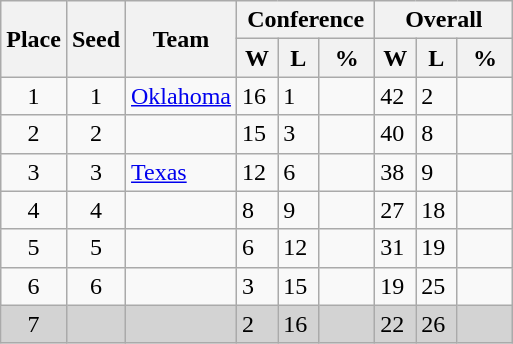<table class="wikitable">
<tr>
<th rowspan ="2">Place</th>
<th rowspan ="2">Seed</th>
<th rowspan ="2">Team</th>
<th colspan = "3">Conference</th>
<th colspan = "3">Overall</th>
</tr>
<tr>
<th scope="col" style="width: 20px;">W</th>
<th scope="col" style="width: 20px;">L</th>
<th scope="col" style="width: 30px;">%</th>
<th scope="col" style="width: 20px;">W</th>
<th scope="col" style="width: 20px;">L</th>
<th scope="col" style="width: 30px;">%</th>
</tr>
<tr>
<td style="text-align:center;">1</td>
<td style="text-align:center;">1</td>
<td><a href='#'>Oklahoma</a></td>
<td>16</td>
<td>1</td>
<td></td>
<td>42</td>
<td>2</td>
<td></td>
</tr>
<tr>
<td style="text-align:center;">2</td>
<td style="text-align:center;">2</td>
<td></td>
<td>15</td>
<td>3</td>
<td></td>
<td>40</td>
<td>8</td>
<td></td>
</tr>
<tr>
<td style="text-align:center;">3</td>
<td style="text-align:center;">3</td>
<td><a href='#'>Texas</a></td>
<td>12</td>
<td>6</td>
<td></td>
<td>38</td>
<td>9</td>
<td></td>
</tr>
<tr>
<td style="text-align:center;">4</td>
<td style="text-align:center;">4</td>
<td></td>
<td>8</td>
<td>9</td>
<td></td>
<td>27</td>
<td>18</td>
<td></td>
</tr>
<tr>
<td style="text-align:center;">5</td>
<td style="text-align:center;">5</td>
<td></td>
<td>6</td>
<td>12</td>
<td></td>
<td>31</td>
<td>19</td>
<td></td>
</tr>
<tr>
<td style="text-align:center;">6</td>
<td style="text-align:center;">6</td>
<td></td>
<td>3</td>
<td>15</td>
<td></td>
<td>19</td>
<td>25</td>
<td></td>
</tr>
<tr bgcolor=#d3d3d3>
<td style="text-align:center;">7</td>
<td style="text-align:center;"></td>
<td></td>
<td>2</td>
<td>16</td>
<td></td>
<td>22</td>
<td>26</td>
<td></td>
</tr>
</table>
